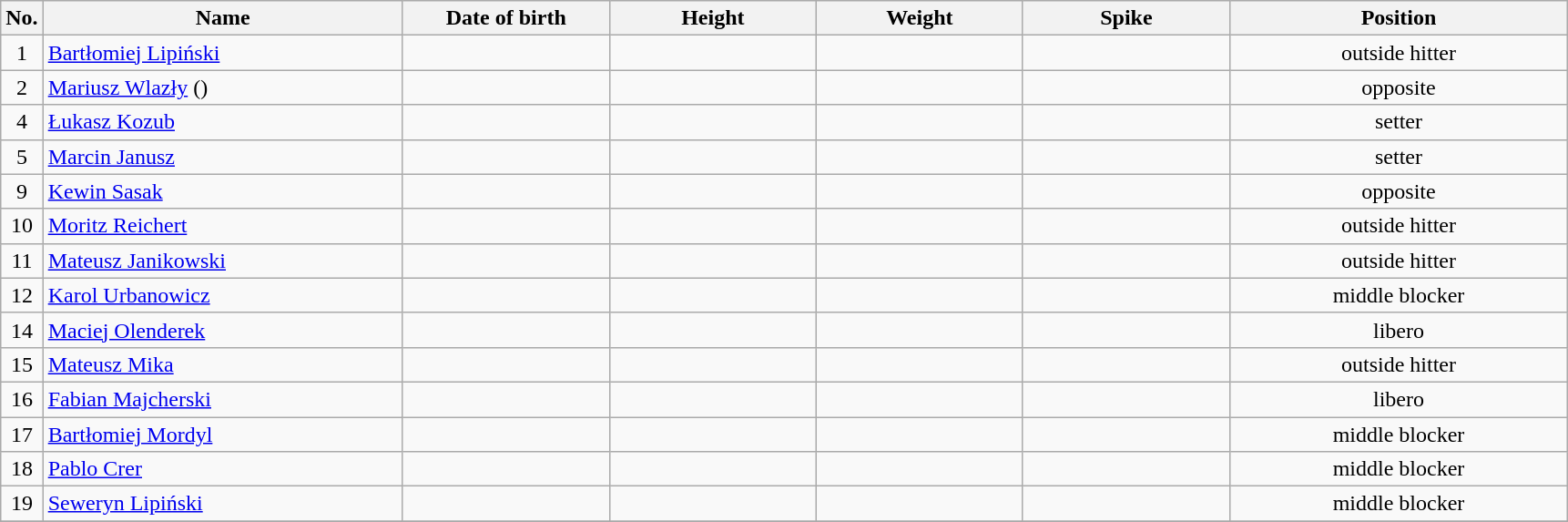<table class="wikitable sortable" style="font-size:100%; text-align:center;">
<tr>
<th>No.</th>
<th style="width:16em">Name</th>
<th style="width:9em">Date of birth</th>
<th style="width:9em">Height</th>
<th style="width:9em">Weight</th>
<th style="width:9em">Spike</th>
<th style="width:15em">Position</th>
</tr>
<tr>
<td>1</td>
<td align=left> <a href='#'>Bartłomiej Lipiński</a></td>
<td align=right></td>
<td></td>
<td></td>
<td></td>
<td>outside hitter</td>
</tr>
<tr>
<td>2</td>
<td align=left> <a href='#'>Mariusz Wlazły</a> ()</td>
<td align=right></td>
<td></td>
<td></td>
<td></td>
<td>opposite</td>
</tr>
<tr>
<td>4</td>
<td align=left> <a href='#'>Łukasz Kozub</a></td>
<td align=right></td>
<td></td>
<td></td>
<td></td>
<td>setter</td>
</tr>
<tr>
<td>5</td>
<td align=left> <a href='#'>Marcin Janusz</a></td>
<td align=right></td>
<td></td>
<td></td>
<td></td>
<td>setter</td>
</tr>
<tr>
<td>9</td>
<td align=left> <a href='#'>Kewin Sasak</a></td>
<td align=right></td>
<td></td>
<td></td>
<td></td>
<td>opposite</td>
</tr>
<tr>
<td>10</td>
<td align=left> <a href='#'>Moritz Reichert</a></td>
<td align=right></td>
<td></td>
<td></td>
<td></td>
<td>outside hitter</td>
</tr>
<tr>
<td>11</td>
<td align=left> <a href='#'>Mateusz Janikowski</a></td>
<td align=right></td>
<td></td>
<td></td>
<td></td>
<td>outside hitter</td>
</tr>
<tr>
<td>12</td>
<td align=left> <a href='#'>Karol Urbanowicz</a></td>
<td align=right></td>
<td></td>
<td></td>
<td></td>
<td>middle blocker</td>
</tr>
<tr>
<td>14</td>
<td align=left> <a href='#'>Maciej Olenderek</a></td>
<td align=right></td>
<td></td>
<td></td>
<td></td>
<td>libero</td>
</tr>
<tr>
<td>15</td>
<td align=left> <a href='#'>Mateusz Mika</a></td>
<td align=right></td>
<td></td>
<td></td>
<td></td>
<td>outside hitter</td>
</tr>
<tr>
<td>16</td>
<td align=left> <a href='#'>Fabian Majcherski</a></td>
<td align=right></td>
<td></td>
<td></td>
<td></td>
<td>libero</td>
</tr>
<tr>
<td>17</td>
<td align=left> <a href='#'>Bartłomiej Mordyl</a></td>
<td align=right></td>
<td></td>
<td></td>
<td></td>
<td>middle blocker</td>
</tr>
<tr>
<td>18</td>
<td align=left> <a href='#'>Pablo Crer</a></td>
<td align=right></td>
<td></td>
<td></td>
<td></td>
<td>middle blocker</td>
</tr>
<tr>
<td>19</td>
<td align=left> <a href='#'>Seweryn Lipiński</a></td>
<td align=right></td>
<td></td>
<td></td>
<td></td>
<td>middle blocker</td>
</tr>
<tr>
</tr>
</table>
